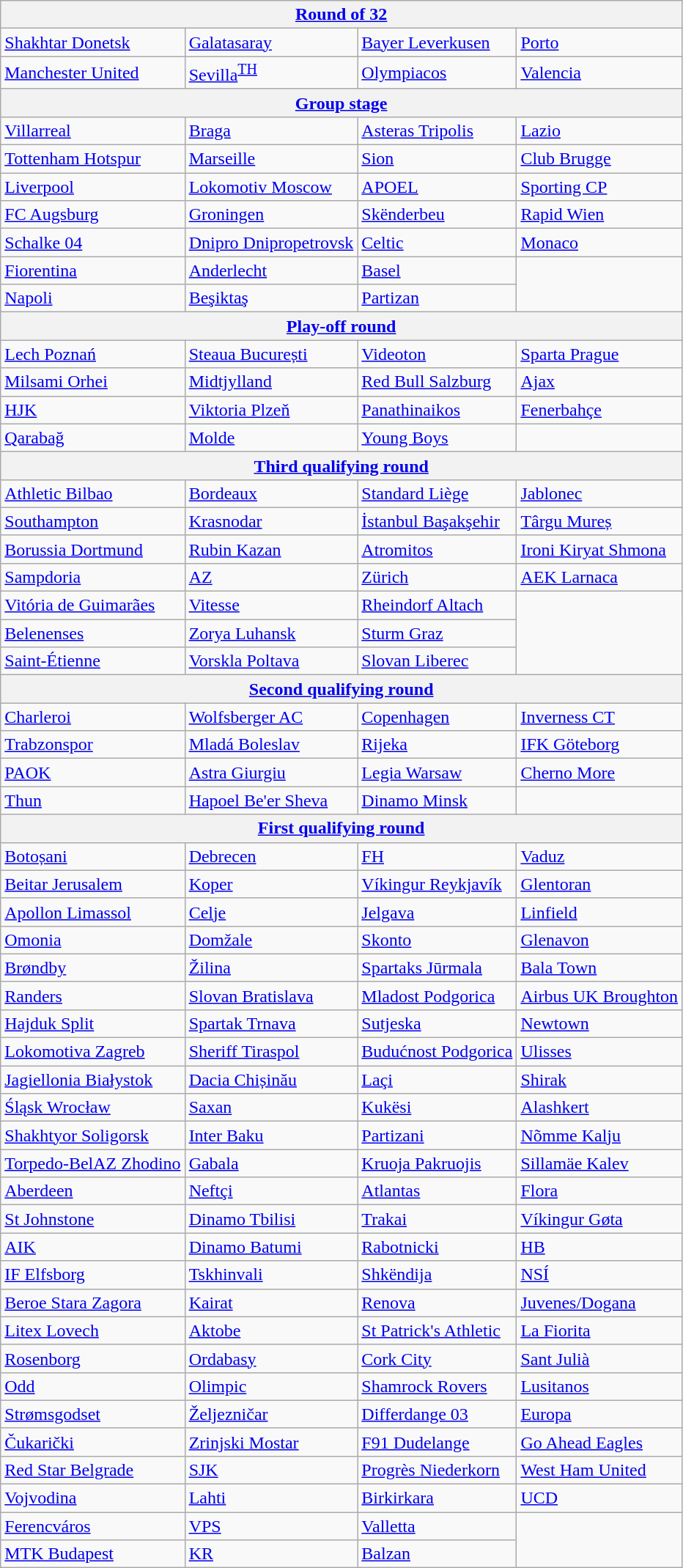<table class="wikitable">
<tr>
<th colspan=4><a href='#'>Round of 32</a></th>
</tr>
<tr>
<td> <a href='#'>Shakhtar Donetsk</a> </td>
<td> <a href='#'>Galatasaray</a> </td>
<td> <a href='#'>Bayer Leverkusen</a> </td>
<td> <a href='#'>Porto</a> </td>
</tr>
<tr>
<td> <a href='#'>Manchester United</a> </td>
<td> <a href='#'>Sevilla</a><sup><a href='#'>TH</a></sup> </td>
<td> <a href='#'>Olympiacos</a> </td>
<td> <a href='#'>Valencia</a> </td>
</tr>
<tr>
<th colspan=4><a href='#'>Group stage</a></th>
</tr>
<tr>
<td> <a href='#'>Villarreal</a> </td>
<td> <a href='#'>Braga</a> </td>
<td> <a href='#'>Asteras Tripolis</a> </td>
<td> <a href='#'>Lazio</a> </td>
</tr>
<tr>
<td> <a href='#'>Tottenham Hotspur</a> </td>
<td> <a href='#'>Marseille</a> </td>
<td> <a href='#'>Sion</a> </td>
<td> <a href='#'>Club Brugge</a> </td>
</tr>
<tr>
<td> <a href='#'>Liverpool</a> </td>
<td> <a href='#'>Lokomotiv Moscow</a> </td>
<td> <a href='#'>APOEL</a> </td>
<td> <a href='#'>Sporting CP</a> </td>
</tr>
<tr>
<td> <a href='#'>FC Augsburg</a> </td>
<td> <a href='#'>Groningen</a> </td>
<td> <a href='#'>Skënderbeu</a> </td>
<td> <a href='#'>Rapid Wien</a> </td>
</tr>
<tr>
<td> <a href='#'>Schalke 04</a> </td>
<td> <a href='#'>Dnipro Dnipropetrovsk</a> </td>
<td> <a href='#'>Celtic</a> </td>
<td> <a href='#'>Monaco</a> </td>
</tr>
<tr>
<td> <a href='#'>Fiorentina</a> </td>
<td> <a href='#'>Anderlecht</a> </td>
<td> <a href='#'>Basel</a> </td>
<td rowspan=2></td>
</tr>
<tr>
<td> <a href='#'>Napoli</a> </td>
<td> <a href='#'>Beşiktaş</a> </td>
<td> <a href='#'>Partizan</a> </td>
</tr>
<tr>
<th colspan=4><a href='#'>Play-off round</a></th>
</tr>
<tr>
<td> <a href='#'>Lech Poznań</a> </td>
<td> <a href='#'>Steaua București</a> </td>
<td> <a href='#'>Videoton</a> </td>
<td> <a href='#'>Sparta Prague</a> </td>
</tr>
<tr>
<td> <a href='#'>Milsami Orhei</a> </td>
<td> <a href='#'>Midtjylland</a> </td>
<td> <a href='#'>Red Bull Salzburg</a> </td>
<td> <a href='#'>Ajax</a> </td>
</tr>
<tr>
<td> <a href='#'>HJK</a> </td>
<td> <a href='#'>Viktoria Plzeň</a> </td>
<td> <a href='#'>Panathinaikos</a> </td>
<td> <a href='#'>Fenerbahçe</a> </td>
</tr>
<tr>
<td> <a href='#'>Qarabağ</a> </td>
<td> <a href='#'>Molde</a> </td>
<td> <a href='#'>Young Boys</a> </td>
<td></td>
</tr>
<tr>
<th colspan=4><a href='#'>Third qualifying round</a></th>
</tr>
<tr>
<td> <a href='#'>Athletic Bilbao</a> </td>
<td> <a href='#'>Bordeaux</a> </td>
<td> <a href='#'>Standard Liège</a> </td>
<td> <a href='#'>Jablonec</a> </td>
</tr>
<tr>
<td> <a href='#'>Southampton</a> </td>
<td> <a href='#'>Krasnodar</a> </td>
<td> <a href='#'>İstanbul Başakşehir</a> </td>
<td> <a href='#'>Târgu Mureș</a> </td>
</tr>
<tr>
<td> <a href='#'>Borussia Dortmund</a> </td>
<td> <a href='#'>Rubin Kazan</a> </td>
<td> <a href='#'>Atromitos</a> </td>
<td> <a href='#'>Ironi Kiryat Shmona</a> </td>
</tr>
<tr>
<td> <a href='#'>Sampdoria</a> </td>
<td> <a href='#'>AZ</a> </td>
<td> <a href='#'>Zürich</a> </td>
<td> <a href='#'>AEK Larnaca</a> </td>
</tr>
<tr>
<td> <a href='#'>Vitória de Guimarães</a> </td>
<td> <a href='#'>Vitesse</a> </td>
<td> <a href='#'>Rheindorf Altach</a> </td>
<td rowspan=3></td>
</tr>
<tr>
<td> <a href='#'>Belenenses</a> </td>
<td> <a href='#'>Zorya Luhansk</a> </td>
<td> <a href='#'>Sturm Graz</a> </td>
</tr>
<tr>
<td> <a href='#'>Saint-Étienne</a> </td>
<td> <a href='#'>Vorskla Poltava</a> </td>
<td> <a href='#'>Slovan Liberec</a> </td>
</tr>
<tr>
<th colspan=4><a href='#'>Second qualifying round</a></th>
</tr>
<tr>
<td> <a href='#'>Charleroi</a> </td>
<td> <a href='#'>Wolfsberger AC</a> </td>
<td> <a href='#'>Copenhagen</a> </td>
<td> <a href='#'>Inverness CT</a> </td>
</tr>
<tr>
<td> <a href='#'>Trabzonspor</a> </td>
<td> <a href='#'>Mladá Boleslav</a> </td>
<td> <a href='#'>Rijeka</a> </td>
<td> <a href='#'>IFK Göteborg</a> </td>
</tr>
<tr>
<td> <a href='#'>PAOK</a> </td>
<td> <a href='#'>Astra Giurgiu</a> </td>
<td> <a href='#'>Legia Warsaw</a> </td>
<td> <a href='#'>Cherno More</a> </td>
</tr>
<tr>
<td> <a href='#'>Thun</a> </td>
<td> <a href='#'>Hapoel Be'er Sheva</a> </td>
<td> <a href='#'>Dinamo Minsk</a> </td>
<td></td>
</tr>
<tr>
<th colspan=4><a href='#'>First qualifying round</a></th>
</tr>
<tr>
<td> <a href='#'>Botoșani</a> </td>
<td> <a href='#'>Debrecen</a> </td>
<td> <a href='#'>FH</a> </td>
<td> <a href='#'>Vaduz</a> </td>
</tr>
<tr>
<td> <a href='#'>Beitar Jerusalem</a> </td>
<td> <a href='#'>Koper</a> </td>
<td> <a href='#'>Víkingur Reykjavík</a> </td>
<td> <a href='#'>Glentoran</a> </td>
</tr>
<tr>
<td> <a href='#'>Apollon Limassol</a> </td>
<td> <a href='#'>Celje</a> </td>
<td> <a href='#'>Jelgava</a> </td>
<td> <a href='#'>Linfield</a> </td>
</tr>
<tr>
<td> <a href='#'>Omonia</a> </td>
<td> <a href='#'>Domžale</a> </td>
<td> <a href='#'>Skonto</a> </td>
<td> <a href='#'>Glenavon</a> </td>
</tr>
<tr>
<td> <a href='#'>Brøndby</a> </td>
<td> <a href='#'>Žilina</a> </td>
<td> <a href='#'>Spartaks Jūrmala</a> </td>
<td> <a href='#'>Bala Town</a> </td>
</tr>
<tr>
<td> <a href='#'>Randers</a> </td>
<td> <a href='#'>Slovan Bratislava</a> </td>
<td> <a href='#'>Mladost Podgorica</a> </td>
<td> <a href='#'>Airbus UK Broughton</a> </td>
</tr>
<tr>
<td> <a href='#'>Hajduk Split</a> </td>
<td> <a href='#'>Spartak Trnava</a> </td>
<td> <a href='#'>Sutjeska</a> </td>
<td> <a href='#'>Newtown</a> </td>
</tr>
<tr>
<td> <a href='#'>Lokomotiva Zagreb</a> </td>
<td> <a href='#'>Sheriff Tiraspol</a> </td>
<td> <a href='#'>Budućnost Podgorica</a> </td>
<td> <a href='#'>Ulisses</a> </td>
</tr>
<tr>
<td> <a href='#'>Jagiellonia Białystok</a> </td>
<td> <a href='#'>Dacia Chișinău</a> </td>
<td> <a href='#'>Laçi</a> </td>
<td> <a href='#'>Shirak</a> </td>
</tr>
<tr>
<td> <a href='#'>Śląsk Wrocław</a> </td>
<td> <a href='#'>Saxan</a> </td>
<td> <a href='#'>Kukësi</a> </td>
<td> <a href='#'>Alashkert</a> </td>
</tr>
<tr>
<td> <a href='#'>Shakhtyor Soligorsk</a> </td>
<td> <a href='#'>Inter Baku</a> </td>
<td> <a href='#'>Partizani</a> </td>
<td> <a href='#'>Nõmme Kalju</a> </td>
</tr>
<tr>
<td> <a href='#'>Torpedo-BelAZ Zhodino</a> </td>
<td> <a href='#'>Gabala</a> </td>
<td> <a href='#'>Kruoja Pakruojis</a> </td>
<td> <a href='#'>Sillamäe Kalev</a> </td>
</tr>
<tr>
<td> <a href='#'>Aberdeen</a> </td>
<td> <a href='#'>Neftçi</a> </td>
<td> <a href='#'>Atlantas</a> </td>
<td> <a href='#'>Flora</a> </td>
</tr>
<tr>
<td> <a href='#'>St Johnstone</a> </td>
<td> <a href='#'>Dinamo Tbilisi</a> </td>
<td> <a href='#'>Trakai</a> </td>
<td> <a href='#'>Víkingur Gøta</a> </td>
</tr>
<tr>
<td> <a href='#'>AIK</a> </td>
<td> <a href='#'>Dinamo Batumi</a> </td>
<td> <a href='#'>Rabotnicki</a> </td>
<td> <a href='#'>HB</a> </td>
</tr>
<tr>
<td> <a href='#'>IF Elfsborg</a> </td>
<td> <a href='#'>Tskhinvali</a> </td>
<td> <a href='#'>Shkëndija</a> </td>
<td> <a href='#'>NSÍ</a> </td>
</tr>
<tr>
<td> <a href='#'>Beroe Stara Zagora</a> </td>
<td> <a href='#'>Kairat</a> </td>
<td> <a href='#'>Renova</a> </td>
<td> <a href='#'>Juvenes/Dogana</a> </td>
</tr>
<tr>
<td> <a href='#'>Litex Lovech</a> </td>
<td> <a href='#'>Aktobe</a> </td>
<td> <a href='#'>St Patrick's Athletic</a> </td>
<td> <a href='#'>La Fiorita</a> </td>
</tr>
<tr>
<td> <a href='#'>Rosenborg</a> </td>
<td> <a href='#'>Ordabasy</a> </td>
<td> <a href='#'>Cork City</a> </td>
<td> <a href='#'>Sant Julià</a> </td>
</tr>
<tr>
<td> <a href='#'>Odd</a> </td>
<td> <a href='#'>Olimpic</a> </td>
<td> <a href='#'>Shamrock Rovers</a> </td>
<td> <a href='#'>Lusitanos</a> </td>
</tr>
<tr>
<td> <a href='#'>Strømsgodset</a> </td>
<td> <a href='#'>Željezničar</a> </td>
<td> <a href='#'>Differdange 03</a> </td>
<td> <a href='#'>Europa</a> </td>
</tr>
<tr>
<td> <a href='#'>Čukarički</a> </td>
<td> <a href='#'>Zrinjski Mostar</a> </td>
<td> <a href='#'>F91 Dudelange</a> </td>
<td> <a href='#'>Go Ahead Eagles</a> </td>
</tr>
<tr>
<td> <a href='#'>Red Star Belgrade</a> </td>
<td> <a href='#'>SJK</a> </td>
<td> <a href='#'>Progrès Niederkorn</a> </td>
<td> <a href='#'>West Ham United</a> </td>
</tr>
<tr>
<td> <a href='#'>Vojvodina</a> </td>
<td> <a href='#'>Lahti</a> </td>
<td> <a href='#'>Birkirkara</a> </td>
<td> <a href='#'>UCD</a> </td>
</tr>
<tr>
<td> <a href='#'>Ferencváros</a> </td>
<td> <a href='#'>VPS</a> </td>
<td> <a href='#'>Valletta</a> </td>
<td rowspan=2></td>
</tr>
<tr>
<td> <a href='#'>MTK Budapest</a> </td>
<td> <a href='#'>KR</a> </td>
<td> <a href='#'>Balzan</a> </td>
</tr>
</table>
